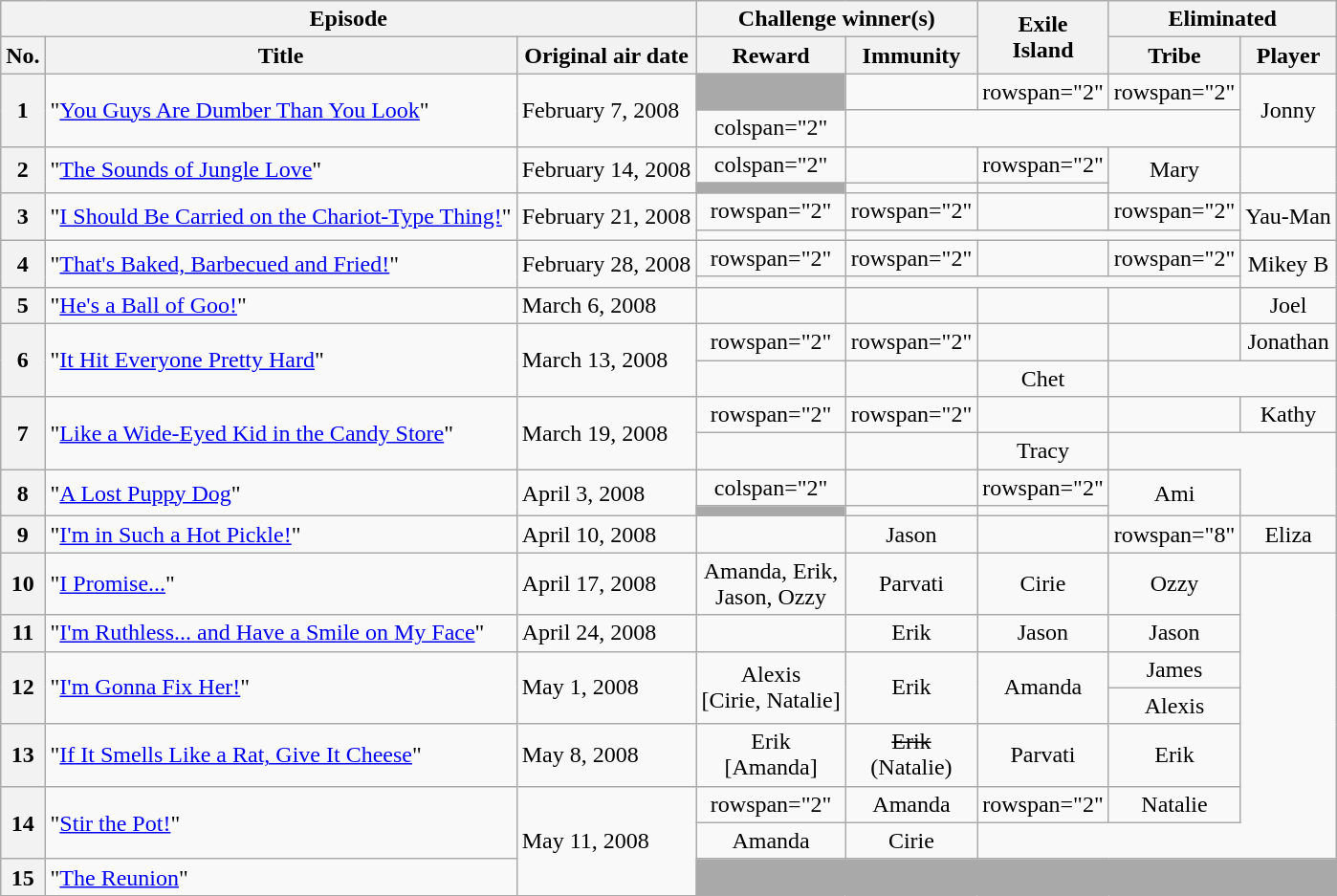<table class="wikitable" style="margin:auto; text-align:center">
<tr>
<th scope="col" colspan="3">Episode</th>
<th scope="col" colspan="2">Challenge winner(s)</th>
<th scope="col" rowspan="2">Exile<br>Island</th>
<th colspan="2">Eliminated</th>
</tr>
<tr>
<th scope="col">No.</th>
<th scope="col">Title</th>
<th scope="col">Original air date</th>
<th scope="col">Reward</th>
<th scope="col">Immunity</th>
<th scope="col">Tribe</th>
<th scope="col">Player</th>
</tr>
<tr>
<th rowspan="2">1</th>
<td align="left" rowspan="2">"<a href='#'>You Guys Are Dumber Than You Look</a>"</td>
<td align="left" rowspan="2">February 7, 2008</td>
<td bgcolor="darkgray"></td>
<td></td>
<td>rowspan="2" </td>
<td>rowspan="2" </td>
<td rowspan="2">Jonny</td>
</tr>
<tr>
<td>colspan="2" </td>
</tr>
<tr>
<th rowspan="2">2</th>
<td align="left" rowspan="2">"<a href='#'>The Sounds of Jungle Love</a>"</td>
<td align="left" rowspan="2">February 14, 2008</td>
<td>colspan="2" </td>
<td></td>
<td>rowspan="2" </td>
<td rowspan="2">Mary</td>
</tr>
<tr>
<td bgcolor="darkgray"></td>
<td></td>
<td></td>
</tr>
<tr>
<th rowspan="2">3</th>
<td align="left" rowspan="2">"<a href='#'>I Should Be Carried on the Chariot-Type Thing!</a>"</td>
<td align="left" rowspan="2">February 21, 2008</td>
<td>rowspan="2" </td>
<td>rowspan="2" </td>
<td></td>
<td>rowspan="2" </td>
<td rowspan="2">Yau-Man</td>
</tr>
<tr>
<td></td>
</tr>
<tr>
<th rowspan="2">4</th>
<td align="left" rowspan="2">"<a href='#'>That's Baked, Barbecued and Fried!</a>"</td>
<td align="left" rowspan="2">February 28, 2008</td>
<td>rowspan="2" </td>
<td>rowspan="2" </td>
<td></td>
<td>rowspan="2" </td>
<td rowspan="2">Mikey B</td>
</tr>
<tr>
<td></td>
</tr>
<tr>
<th>5</th>
<td align="left">"<a href='#'>He's a Ball of Goo!</a>"</td>
<td align="left">March 6, 2008</td>
<td></td>
<td></td>
<td></td>
<td></td>
<td>Joel</td>
</tr>
<tr>
<th rowspan="2">6</th>
<td align="left" rowspan="2">"<a href='#'>It Hit Everyone Pretty Hard</a>"</td>
<td align="left" rowspan="2">March 13, 2008</td>
<td>rowspan="2" </td>
<td>rowspan="2" </td>
<td></td>
<td></td>
<td>Jonathan</td>
</tr>
<tr>
<td></td>
<td></td>
<td>Chet</td>
</tr>
<tr>
<th rowspan="2">7</th>
<td align="left" rowspan="2">"<a href='#'>Like a Wide-Eyed Kid in the Candy Store</a>"</td>
<td align="left" rowspan="2">March 19, 2008</td>
<td>rowspan="2" </td>
<td>rowspan="2" </td>
<td></td>
<td></td>
<td>Kathy</td>
</tr>
<tr>
<td></td>
<td></td>
<td>Tracy</td>
</tr>
<tr>
<th rowspan="2">8</th>
<td align="left" rowspan="2">"<a href='#'>A Lost Puppy Dog</a>"</td>
<td align="left" rowspan="2">April 3, 2008</td>
<td>colspan="2" </td>
<td></td>
<td>rowspan="2" </td>
<td rowspan="2">Ami</td>
</tr>
<tr>
<td bgcolor="darkgray"></td>
<td></td>
<td></td>
</tr>
<tr>
<th>9</th>
<td align="left">"<a href='#'>I'm in Such a Hot Pickle!</a>"</td>
<td align="left">April 10, 2008</td>
<td></td>
<td>Jason</td>
<td></td>
<td>rowspan="8" </td>
<td>Eliza</td>
</tr>
<tr>
<th>10</th>
<td align="left">"<a href='#'>I Promise...</a>"</td>
<td align="left">April 17, 2008</td>
<td>Amanda, Erik,<br>Jason, Ozzy</td>
<td>Parvati</td>
<td>Cirie</td>
<td>Ozzy</td>
</tr>
<tr>
<th>11</th>
<td align="left">"<a href='#'>I'm Ruthless... and Have a Smile on My Face</a>"</td>
<td align="left">April 24, 2008</td>
<td></td>
<td>Erik</td>
<td>Jason</td>
<td>Jason</td>
</tr>
<tr>
<th rowspan="2">12</th>
<td align="left" rowspan="2">"<a href='#'>I'm Gonna Fix Her!</a>"</td>
<td align="left" rowspan="2">May 1, 2008</td>
<td rowspan="2">Alexis<br>[Cirie, Natalie]</td>
<td rowspan="2">Erik</td>
<td rowspan="2">Amanda</td>
<td>James</td>
</tr>
<tr>
<td>Alexis</td>
</tr>
<tr>
<th>13</th>
<td align="left">"<a href='#'>If It Smells Like a Rat, Give It Cheese</a>"</td>
<td align="left">May 8, 2008</td>
<td>Erik<br>[Amanda]</td>
<td><s>Erik</s><br>(Natalie)</td>
<td>Parvati</td>
<td>Erik</td>
</tr>
<tr>
<th rowspan="2">14</th>
<td align="left" rowspan="2">"<a href='#'>Stir the Pot!</a>"</td>
<td rowspan="3" align="left">May 11, 2008</td>
<td>rowspan="2" </td>
<td>Amanda</td>
<td>rowspan="2" </td>
<td>Natalie</td>
</tr>
<tr>
<td>Amanda</td>
<td>Cirie</td>
</tr>
<tr>
<th>15</th>
<td align="left">"<a href='#'>The Reunion</a>"</td>
<td colspan="5" bgcolor="darkgray"></td>
</tr>
</table>
